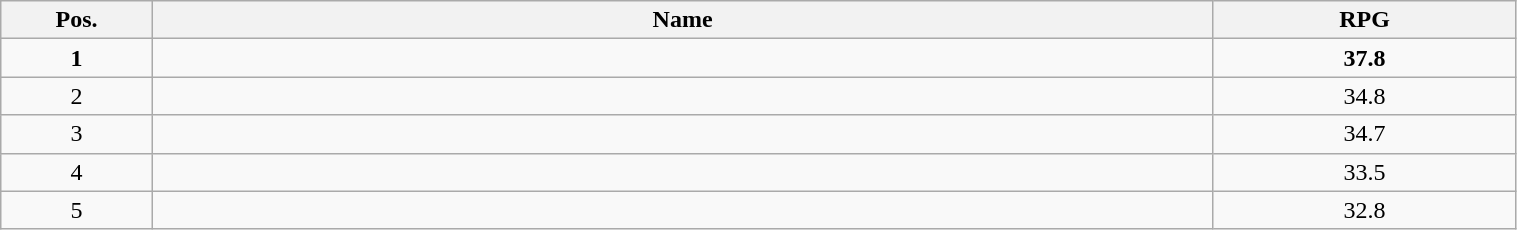<table class=wikitable width="80%">
<tr>
<th width="10%">Pos.</th>
<th width="70%">Name</th>
<th width="20%">RPG</th>
</tr>
<tr>
<td align=center><strong>1</strong></td>
<td><strong></strong></td>
<td align=center><strong>37.8</strong></td>
</tr>
<tr>
<td align=center>2</td>
<td></td>
<td align=center>34.8</td>
</tr>
<tr>
<td align=center>3</td>
<td></td>
<td align=center>34.7</td>
</tr>
<tr>
<td align=center>4</td>
<td></td>
<td align=center>33.5</td>
</tr>
<tr>
<td align=center>5</td>
<td></td>
<td align=center>32.8</td>
</tr>
</table>
